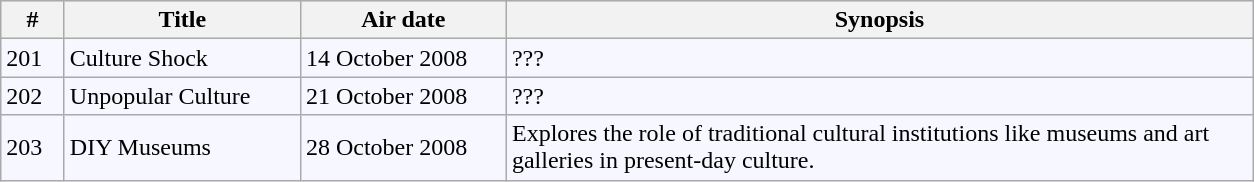<table class="wikitable" style="border:1px; background-color:#f7f8ff" align=center cellpadding="7">
<tr align="center" bgcolor="#e6e9ff">
<th width="35">#</th>
<th width="150">Title</th>
<th width="130">Air date</th>
<th width="490">Synopsis</th>
</tr>
<tr>
<td>201</td>
<td>Culture Shock</td>
<td>14 October 2008</td>
<td>???</td>
</tr>
<tr>
<td>202</td>
<td>Unpopular Culture</td>
<td>21 October 2008</td>
<td>???</td>
</tr>
<tr>
<td>203</td>
<td>DIY Museums</td>
<td>28 October 2008</td>
<td>Explores the role of traditional cultural institutions like museums and art galleries in present-day culture.</td>
</tr>
</table>
